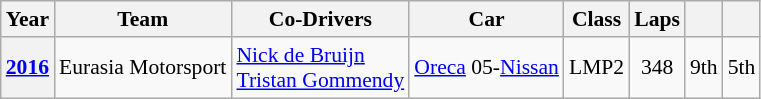<table class="wikitable" style="text-align:center; font-size:90%">
<tr>
<th>Year</th>
<th>Team</th>
<th>Co-Drivers</th>
<th>Car</th>
<th>Class</th>
<th>Laps</th>
<th></th>
<th></th>
</tr>
<tr>
<th><a href='#'>2016</a></th>
<td align="left"> Eurasia Motorsport</td>
<td align="left"> <a href='#'>Nick de Bruijn</a><br> <a href='#'>Tristan Gommendy</a></td>
<td align="left"><a href='#'>Oreca</a> 05-<a href='#'>Nissan</a></td>
<td>LMP2</td>
<td>348</td>
<td>9th</td>
<td>5th</td>
</tr>
</table>
